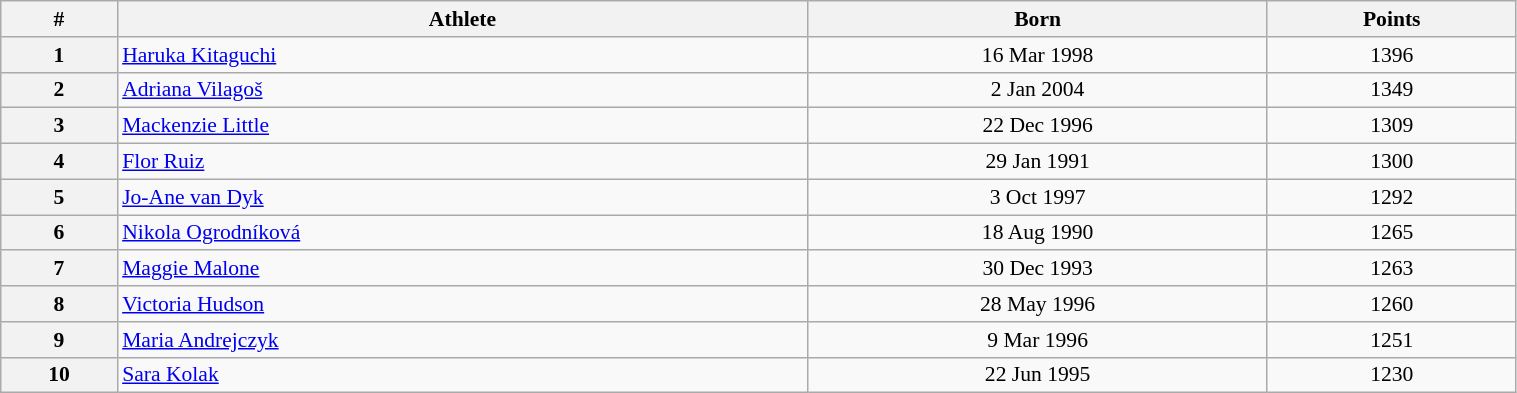<table class="wikitable" width=80% style="font-size:90%; text-align:center;">
<tr>
<th>#</th>
<th>Athlete</th>
<th>Born</th>
<th>Points</th>
</tr>
<tr>
<th>1</th>
<td align=left> <a href='#'>Haruka Kitaguchi</a></td>
<td>16 Mar 1998</td>
<td>1396</td>
</tr>
<tr>
<th>2</th>
<td align=left> <a href='#'>Adriana Vilagoš</a></td>
<td>2 Jan 2004</td>
<td>1349</td>
</tr>
<tr>
<th>3</th>
<td align=left> <a href='#'>Mackenzie Little</a></td>
<td>22 Dec 1996</td>
<td>1309</td>
</tr>
<tr>
<th>4</th>
<td align=left> <a href='#'>Flor Ruiz</a></td>
<td>29 Jan 1991</td>
<td>1300</td>
</tr>
<tr>
<th>5</th>
<td align=left> <a href='#'>Jo-Ane van Dyk</a></td>
<td>3 Oct 1997</td>
<td>1292</td>
</tr>
<tr>
<th>6</th>
<td align=left> <a href='#'>Nikola Ogrodníková</a></td>
<td>18 Aug 1990</td>
<td>1265</td>
</tr>
<tr>
<th>7</th>
<td align=left> <a href='#'>Maggie Malone</a></td>
<td>30 Dec 1993</td>
<td>1263</td>
</tr>
<tr>
<th>8</th>
<td align=left> <a href='#'>Victoria Hudson</a></td>
<td>28 May 1996</td>
<td>1260</td>
</tr>
<tr>
<th>9</th>
<td align=left> <a href='#'>Maria Andrejczyk</a></td>
<td>9 Mar 1996</td>
<td>1251</td>
</tr>
<tr>
<th>10</th>
<td align=left> <a href='#'>Sara Kolak</a></td>
<td>22 Jun 1995</td>
<td>1230</td>
</tr>
</table>
